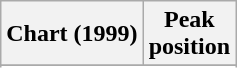<table class="wikitable sortable plainrowheaders" style="text-align:center">
<tr>
<th scope="col">Chart (1999)</th>
<th scope="col">Peak<br>position</th>
</tr>
<tr>
</tr>
<tr>
</tr>
<tr>
</tr>
<tr>
</tr>
<tr>
</tr>
<tr>
</tr>
<tr>
</tr>
<tr>
</tr>
<tr>
</tr>
<tr>
</tr>
<tr>
</tr>
</table>
